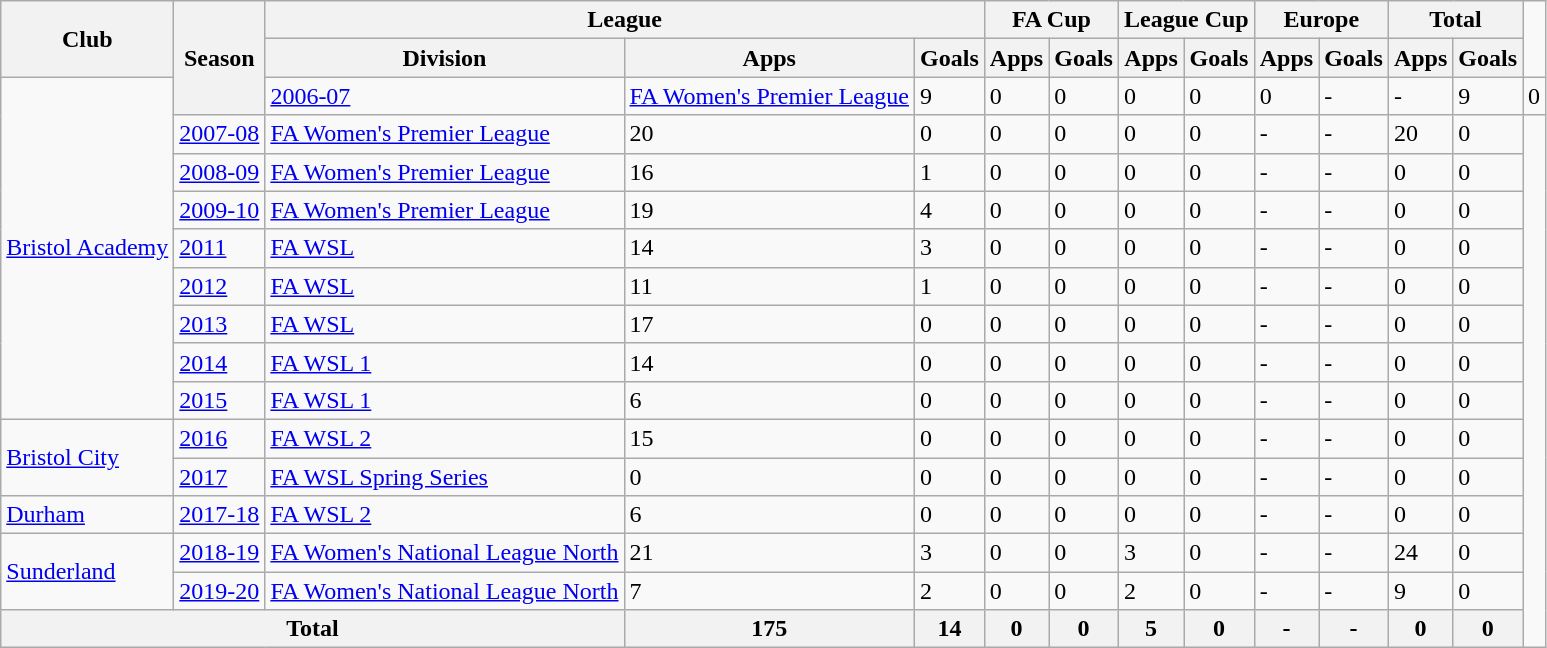<table class="wikitable sortable">
<tr>
<th rowspan="2">Club</th>
<th rowspan="3">Season</th>
<th colspan="3">League</th>
<th colspan="2">FA Cup</th>
<th colspan="2">League Cup</th>
<th colspan="2">Europe</th>
<th colspan="2">Total</th>
</tr>
<tr>
<th>Division</th>
<th>Apps</th>
<th>Goals</th>
<th>Apps</th>
<th>Goals</th>
<th>Apps</th>
<th>Goals</th>
<th>Apps</th>
<th>Goals</th>
<th>Apps</th>
<th>Goals</th>
</tr>
<tr>
<td rowspan="9"><a href='#'>Bristol Academy</a></td>
<td><a href='#'>2006-07</a></td>
<td><a href='#'>FA Women's Premier League</a></td>
<td>9</td>
<td>0</td>
<td>0</td>
<td>0</td>
<td>0</td>
<td>0</td>
<td>-</td>
<td>-</td>
<td>9</td>
<td>0</td>
</tr>
<tr>
<td><a href='#'>2007-08</a></td>
<td><a href='#'>FA Women's Premier League</a></td>
<td>20</td>
<td>0</td>
<td>0</td>
<td>0</td>
<td>0</td>
<td>0</td>
<td>-</td>
<td>-</td>
<td>20</td>
<td>0</td>
</tr>
<tr>
<td><a href='#'>2008-09</a></td>
<td><a href='#'>FA Women's Premier League</a></td>
<td>16</td>
<td>1</td>
<td>0</td>
<td>0</td>
<td>0</td>
<td>0</td>
<td>-</td>
<td>-</td>
<td>0</td>
<td>0</td>
</tr>
<tr>
<td><a href='#'>2009-10</a></td>
<td><a href='#'>FA Women's Premier League</a></td>
<td>19</td>
<td>4</td>
<td>0</td>
<td>0</td>
<td>0</td>
<td>0</td>
<td>-</td>
<td>-</td>
<td>0</td>
<td>0</td>
</tr>
<tr>
<td><a href='#'>2011</a></td>
<td><a href='#'>FA WSL</a></td>
<td>14</td>
<td>3</td>
<td>0</td>
<td>0</td>
<td>0</td>
<td>0</td>
<td>-</td>
<td>-</td>
<td>0</td>
<td>0</td>
</tr>
<tr>
<td><a href='#'>2012</a></td>
<td><a href='#'>FA WSL</a></td>
<td>11</td>
<td>1</td>
<td>0</td>
<td>0</td>
<td>0</td>
<td>0</td>
<td>-</td>
<td>-</td>
<td>0</td>
<td>0</td>
</tr>
<tr>
<td><a href='#'>2013</a></td>
<td><a href='#'>FA WSL</a></td>
<td>17</td>
<td>0</td>
<td>0</td>
<td>0</td>
<td>0</td>
<td>0</td>
<td>-</td>
<td>-</td>
<td>0</td>
<td>0</td>
</tr>
<tr>
<td><a href='#'>2014</a></td>
<td><a href='#'>FA WSL 1</a></td>
<td>14</td>
<td>0</td>
<td>0</td>
<td>0</td>
<td>0</td>
<td>0</td>
<td>-</td>
<td>-</td>
<td>0</td>
<td>0</td>
</tr>
<tr>
<td><a href='#'>2015</a></td>
<td><a href='#'>FA WSL 1</a></td>
<td>6</td>
<td>0</td>
<td>0</td>
<td>0</td>
<td>0</td>
<td>0</td>
<td>-</td>
<td>-</td>
<td>0</td>
<td>0</td>
</tr>
<tr>
<td rowspan="2"><a href='#'>Bristol City</a></td>
<td><a href='#'>2016</a></td>
<td><a href='#'>FA WSL 2</a></td>
<td>15</td>
<td>0</td>
<td>0</td>
<td>0</td>
<td>0</td>
<td>0</td>
<td>-</td>
<td>-</td>
<td>0</td>
<td>0</td>
</tr>
<tr>
<td><a href='#'>2017</a></td>
<td><a href='#'>FA WSL Spring Series</a></td>
<td>0</td>
<td>0</td>
<td>0</td>
<td>0</td>
<td>0</td>
<td>0</td>
<td>-</td>
<td>-</td>
<td>0</td>
<td>0</td>
</tr>
<tr>
<td rowspan="1"><a href='#'>Durham</a></td>
<td><a href='#'>2017-18</a></td>
<td><a href='#'>FA WSL 2</a></td>
<td>6</td>
<td>0</td>
<td>0</td>
<td>0</td>
<td>0</td>
<td>0</td>
<td>-</td>
<td>-</td>
<td>0</td>
<td>0</td>
</tr>
<tr>
<td rowspan="2"><a href='#'>Sunderland</a></td>
<td><a href='#'>2018-19</a></td>
<td><a href='#'>FA Women's National League North</a></td>
<td>21</td>
<td>3</td>
<td>0</td>
<td>0</td>
<td>3</td>
<td>0</td>
<td>-</td>
<td>-</td>
<td>24</td>
<td>0</td>
</tr>
<tr>
<td><a href='#'>2019-20</a></td>
<td><a href='#'>FA Women's National League North</a></td>
<td>7</td>
<td>2</td>
<td>0</td>
<td>0</td>
<td>2</td>
<td>0</td>
<td>-</td>
<td>-</td>
<td>9</td>
<td>0</td>
</tr>
<tr>
<th colspan="3">Total</th>
<th>175</th>
<th>14</th>
<th>0</th>
<th>0</th>
<th>5</th>
<th>0</th>
<th>-</th>
<th>-</th>
<th>0</th>
<th>0</th>
</tr>
</table>
